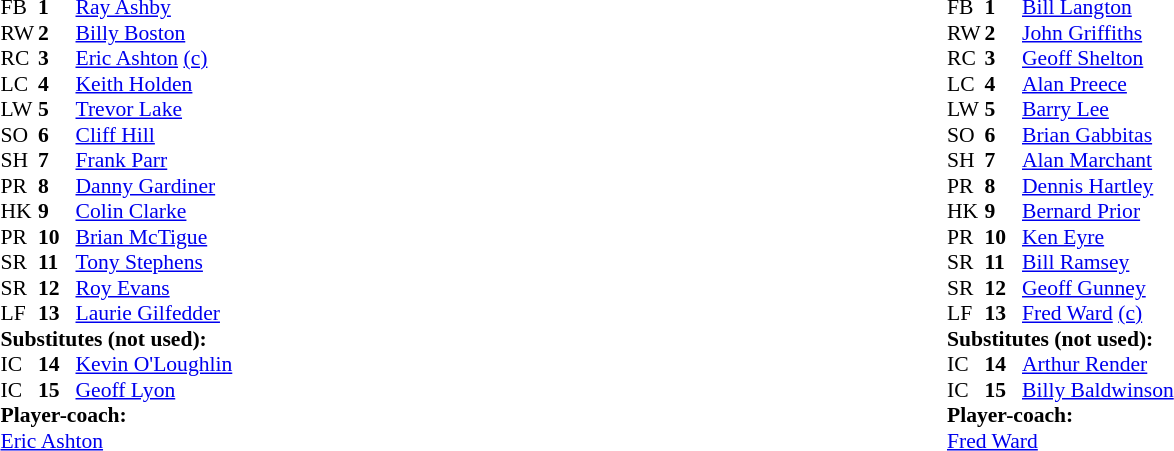<table width="100%">
<tr>
<td valign="top" width="50%"><br><table style="font-size: 90%" cellspacing="0" cellpadding="0">
<tr>
<th width="25"></th>
<th width="25"></th>
</tr>
<tr>
<td>FB</td>
<td><strong>1</strong></td>
<td><a href='#'>Ray Ashby</a></td>
</tr>
<tr>
<td>RW</td>
<td><strong>2</strong></td>
<td><a href='#'>Billy Boston</a></td>
</tr>
<tr>
<td>RC</td>
<td><strong>3</strong></td>
<td><a href='#'>Eric Ashton</a> <a href='#'>(c)</a></td>
</tr>
<tr>
<td>LC</td>
<td><strong>4</strong></td>
<td><a href='#'>Keith Holden</a></td>
</tr>
<tr>
<td>LW</td>
<td><strong>5</strong></td>
<td><a href='#'>Trevor Lake</a></td>
</tr>
<tr>
<td>SO</td>
<td><strong>6</strong></td>
<td><a href='#'>Cliff Hill</a></td>
</tr>
<tr>
<td>SH</td>
<td><strong>7</strong></td>
<td><a href='#'>Frank Parr</a></td>
</tr>
<tr>
<td>PR</td>
<td><strong>8</strong></td>
<td><a href='#'>Danny Gardiner</a></td>
</tr>
<tr>
<td>HK</td>
<td><strong>9</strong></td>
<td><a href='#'>Colin Clarke</a></td>
</tr>
<tr>
<td>PR</td>
<td><strong>10</strong></td>
<td><a href='#'>Brian McTigue</a></td>
</tr>
<tr>
<td>SR</td>
<td><strong>11</strong></td>
<td><a href='#'>Tony Stephens</a></td>
</tr>
<tr>
<td>SR</td>
<td><strong>12</strong></td>
<td><a href='#'>Roy Evans</a></td>
</tr>
<tr>
<td>LF</td>
<td><strong>13</strong></td>
<td><a href='#'>Laurie Gilfedder</a></td>
</tr>
<tr>
<td colspan=3><strong>Substitutes (not used):</strong></td>
</tr>
<tr>
<td>IC</td>
<td><strong>14</strong></td>
<td><a href='#'>Kevin O'Loughlin</a></td>
</tr>
<tr>
<td>IC</td>
<td><strong>15</strong></td>
<td><a href='#'>Geoff Lyon</a></td>
</tr>
<tr>
<td colspan=3><strong>Player-coach:</strong></td>
</tr>
<tr>
<td colspan="4"><a href='#'>Eric Ashton</a></td>
</tr>
</table>
</td>
<td valign="top" width="50%"><br><table style="font-size: 90%" cellspacing="0" cellpadding="0">
<tr>
<th width="25"></th>
<th width="25"></th>
</tr>
<tr>
<td>FB</td>
<td><strong>1</strong></td>
<td><a href='#'>Bill Langton</a></td>
</tr>
<tr>
<td>RW</td>
<td><strong>2</strong></td>
<td><a href='#'>John Griffiths</a></td>
</tr>
<tr>
<td>RC</td>
<td><strong>3</strong></td>
<td><a href='#'>Geoff Shelton</a></td>
</tr>
<tr>
<td>LC</td>
<td><strong>4</strong></td>
<td><a href='#'>Alan Preece</a></td>
</tr>
<tr>
<td>LW</td>
<td><strong>5</strong></td>
<td><a href='#'>Barry Lee</a></td>
</tr>
<tr>
<td>SO</td>
<td><strong>6</strong></td>
<td><a href='#'>Brian Gabbitas</a></td>
</tr>
<tr>
<td>SH</td>
<td><strong>7</strong></td>
<td><a href='#'>Alan Marchant</a></td>
</tr>
<tr>
<td>PR</td>
<td><strong>8</strong></td>
<td><a href='#'>Dennis Hartley</a></td>
</tr>
<tr>
<td>HK</td>
<td><strong>9</strong></td>
<td><a href='#'>Bernard Prior</a></td>
</tr>
<tr>
<td>PR</td>
<td><strong>10</strong></td>
<td><a href='#'>Ken Eyre</a></td>
</tr>
<tr>
<td>SR</td>
<td><strong>11</strong></td>
<td><a href='#'>Bill Ramsey</a></td>
</tr>
<tr>
<td>SR</td>
<td><strong>12</strong></td>
<td><a href='#'>Geoff Gunney</a></td>
</tr>
<tr>
<td>LF</td>
<td><strong>13</strong></td>
<td><a href='#'>Fred Ward</a> <a href='#'>(c)</a></td>
</tr>
<tr>
<td colspan=3><strong>Substitutes (not used):</strong></td>
</tr>
<tr>
<td>IC</td>
<td><strong>14</strong></td>
<td><a href='#'>Arthur Render</a></td>
</tr>
<tr>
<td>IC</td>
<td><strong>15</strong></td>
<td><a href='#'>Billy Baldwinson</a></td>
</tr>
<tr>
<td colspan=3><strong>Player-coach:</strong></td>
</tr>
<tr>
<td colspan="4"><a href='#'>Fred Ward</a></td>
</tr>
</table>
</td>
</tr>
</table>
